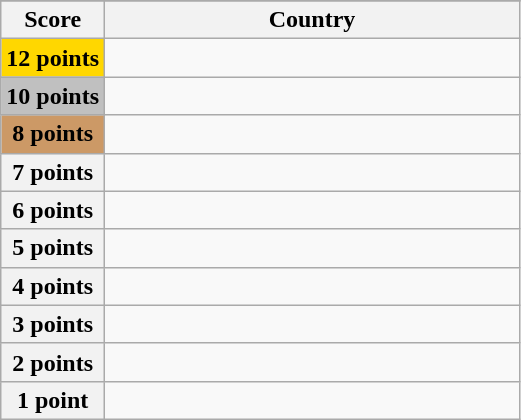<table class="wikitable">
<tr>
</tr>
<tr>
<th scope="col" width="20%">Score</th>
<th scope="col">Country</th>
</tr>
<tr>
<th scope="row" style="background:gold">12 points</th>
<td></td>
</tr>
<tr>
<th scope="row" style="background:silver">10 points</th>
<td></td>
</tr>
<tr>
<th scope="row" style="background:#CC9966">8 points</th>
<td></td>
</tr>
<tr>
<th scope="row">7 points</th>
<td></td>
</tr>
<tr>
<th scope="row">6 points</th>
<td></td>
</tr>
<tr>
<th scope="row">5 points</th>
<td></td>
</tr>
<tr>
<th scope="row">4 points</th>
<td></td>
</tr>
<tr>
<th scope="row">3 points</th>
<td></td>
</tr>
<tr>
<th scope="row">2 points</th>
<td></td>
</tr>
<tr>
<th scope="row">1 point</th>
<td></td>
</tr>
</table>
